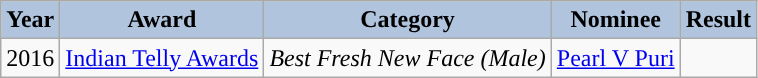<table class="wikitable">
<tr>
<th style="background:#B0C4DE;">Year</th>
<th style="background:#B0C4DE;">Award</th>
<th style="background:#B0C4DE;">Category</th>
<th style="background:#B0C4DE;">Nominee</th>
<th style="background:#B0C4DE;">Result</th>
</tr>
<tr>
<td rowspan="5">2016</td>
<td rowspan="5"><a href='#'>Indian Telly Awards</a></td>
<td><em>Best Fresh New Face (Male)</em></td>
<td><a href='#'>Pearl V Puri</a></td>
<td></td>
</tr>
</table>
